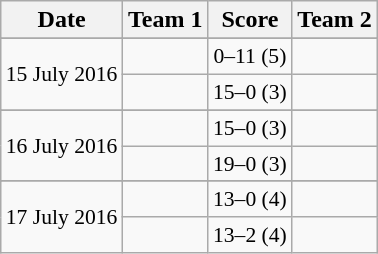<table class="wikitable">
<tr>
<th>Date</th>
<th>Team 1</th>
<th>Score</th>
<th>Team 2</th>
</tr>
<tr>
</tr>
<tr style=font-size:90%>
<td rowspan=2>15 July 2016</td>
<td></td>
<td align="center">0–11 (5)</td>
<td></td>
</tr>
<tr style=font-size:90%>
<td align=right></td>
<td>15–0 (3)</td>
<td></td>
</tr>
<tr>
</tr>
<tr style=font-size:90%>
<td rowspan=2>16 July 2016</td>
<td></td>
<td>15–0 (3)</td>
<td></td>
</tr>
<tr style=font-size:90%>
<td></td>
<td>19–0 (3)</td>
<td></td>
</tr>
<tr>
</tr>
<tr style=font-size:90%>
<td rowspan=2>17 July 2016</td>
<td></td>
<td>13–0 (4)</td>
<td></td>
</tr>
<tr style=font-size:90%>
<td></td>
<td>13–2 (4)</td>
<td></td>
</tr>
</table>
